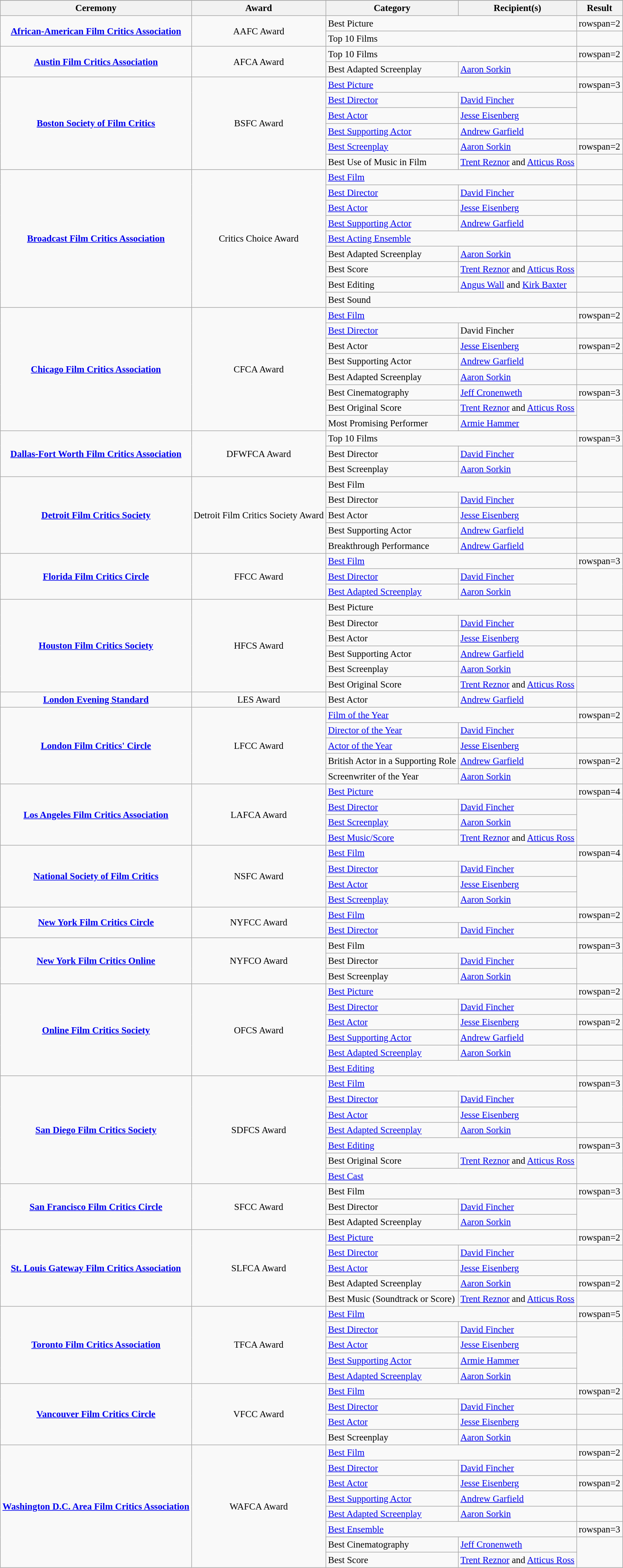<table class="wikitable" style="font-size:95%;">
<tr>
</tr>
<tr>
<th>Ceremony</th>
<th>Award</th>
<th>Category</th>
<th>Recipient(s)</th>
<th>Result</th>
</tr>
<tr>
<td rowspan="2" style="text-align:center;"><strong><a href='#'>African-American Film Critics Association</a></strong></td>
<td rowspan="2" style="text-align:center;">AAFC Award</td>
<td colspan=2>Best Picture</td>
<td>rowspan=2 </td>
</tr>
<tr>
<td colspan=2>Top 10 Films</td>
</tr>
<tr>
<td rowspan="2" style="text-align:center;"><strong><a href='#'>Austin Film Critics Association</a></strong></td>
<td rowspan="2" style="text-align:center;">AFCA Award</td>
<td colspan=2>Top 10 Films</td>
<td>rowspan=2 </td>
</tr>
<tr>
<td>Best Adapted Screenplay</td>
<td><a href='#'>Aaron Sorkin</a></td>
</tr>
<tr>
<td rowspan="6" style="text-align:center;"><strong><a href='#'>Boston Society of Film Critics</a></strong></td>
<td rowspan="6" style="text-align:center;">BSFC Award</td>
<td colspan=2><a href='#'>Best Picture</a></td>
<td>rowspan=3 </td>
</tr>
<tr>
<td><a href='#'>Best Director</a></td>
<td><a href='#'>David Fincher</a></td>
</tr>
<tr>
<td><a href='#'>Best Actor</a></td>
<td><a href='#'>Jesse Eisenberg</a></td>
</tr>
<tr>
<td><a href='#'>Best Supporting Actor</a></td>
<td><a href='#'>Andrew Garfield</a></td>
<td></td>
</tr>
<tr>
<td><a href='#'>Best Screenplay</a></td>
<td><a href='#'>Aaron Sorkin</a></td>
<td>rowspan=2 </td>
</tr>
<tr>
<td>Best Use of Music in Film</td>
<td><a href='#'>Trent Reznor</a> and <a href='#'>Atticus Ross</a></td>
</tr>
<tr>
<td rowspan="9" style="text-align:center;"><strong><a href='#'>Broadcast Film Critics Association</a></strong></td>
<td rowspan="9" style="text-align:center;">Critics Choice Award</td>
<td colspan=2><a href='#'>Best Film</a></td>
<td></td>
</tr>
<tr>
<td><a href='#'>Best Director</a></td>
<td><a href='#'>David Fincher</a></td>
<td></td>
</tr>
<tr>
<td><a href='#'>Best Actor</a></td>
<td><a href='#'>Jesse Eisenberg</a></td>
<td></td>
</tr>
<tr>
<td><a href='#'>Best Supporting Actor</a></td>
<td><a href='#'>Andrew Garfield</a></td>
<td></td>
</tr>
<tr>
<td colspan=2><a href='#'>Best Acting Ensemble</a></td>
<td></td>
</tr>
<tr>
<td>Best Adapted Screenplay</td>
<td><a href='#'>Aaron Sorkin</a></td>
<td></td>
</tr>
<tr>
<td>Best Score</td>
<td><a href='#'>Trent Reznor</a> and <a href='#'>Atticus Ross</a></td>
<td></td>
</tr>
<tr>
<td>Best Editing</td>
<td><a href='#'>Angus Wall</a> and <a href='#'>Kirk Baxter</a></td>
<td></td>
</tr>
<tr>
<td colspan=2>Best Sound</td>
<td></td>
</tr>
<tr>
<td rowspan="8" style="text-align:center;"><strong><a href='#'>Chicago Film Critics Association</a></strong></td>
<td rowspan="8" style="text-align:center;">CFCA Award</td>
<td colspan=2><a href='#'>Best Film</a></td>
<td>rowspan=2 </td>
</tr>
<tr>
<td><a href='#'>Best Director</a></td>
<td>David Fincher</td>
</tr>
<tr>
<td>Best Actor</td>
<td><a href='#'>Jesse Eisenberg</a></td>
<td>rowspan=2 </td>
</tr>
<tr>
<td>Best Supporting Actor</td>
<td><a href='#'>Andrew Garfield</a></td>
</tr>
<tr>
<td>Best Adapted Screenplay</td>
<td><a href='#'>Aaron Sorkin</a></td>
<td></td>
</tr>
<tr>
<td>Best Cinematography</td>
<td><a href='#'>Jeff Cronenweth</a></td>
<td>rowspan=3 </td>
</tr>
<tr>
<td>Best Original Score</td>
<td><a href='#'>Trent Reznor</a> and <a href='#'>Atticus Ross</a></td>
</tr>
<tr>
<td>Most Promising Performer</td>
<td><a href='#'>Armie Hammer</a></td>
</tr>
<tr>
<td rowspan="3" style="text-align:center;"><strong><a href='#'>Dallas-Fort Worth Film Critics Association</a></strong></td>
<td rowspan="3" style="text-align:center;">DFWFCA Award</td>
<td colspan=2>Top 10 Films</td>
<td>rowspan=3 </td>
</tr>
<tr>
<td>Best Director</td>
<td><a href='#'>David Fincher</a></td>
</tr>
<tr>
<td>Best Screenplay</td>
<td><a href='#'>Aaron Sorkin</a></td>
</tr>
<tr>
<td rowspan="5" style="text-align:center;"><strong><a href='#'>Detroit Film Critics Society</a></strong></td>
<td rowspan="5" style="text-align:center;">Detroit Film Critics Society Award</td>
<td colspan=2>Best Film</td>
<td></td>
</tr>
<tr>
<td>Best Director</td>
<td><a href='#'>David Fincher</a></td>
<td></td>
</tr>
<tr>
<td>Best Actor</td>
<td><a href='#'>Jesse Eisenberg</a></td>
<td></td>
</tr>
<tr>
<td>Best Supporting Actor</td>
<td><a href='#'>Andrew Garfield</a></td>
<td></td>
</tr>
<tr>
<td>Breakthrough Performance</td>
<td><a href='#'>Andrew Garfield</a></td>
<td></td>
</tr>
<tr>
<td rowspan="3" style="text-align:center;"><strong><a href='#'>Florida Film Critics Circle</a></strong></td>
<td rowspan="3" style="text-align:center;">FFCC Award</td>
<td colspan=2><a href='#'>Best Film</a></td>
<td>rowspan=3 </td>
</tr>
<tr>
<td><a href='#'>Best Director</a></td>
<td><a href='#'>David Fincher</a></td>
</tr>
<tr>
<td><a href='#'>Best Adapted Screenplay</a></td>
<td><a href='#'>Aaron Sorkin</a></td>
</tr>
<tr>
<td rowspan="6" style="text-align:center;"><strong><a href='#'>Houston Film Critics Society</a></strong></td>
<td rowspan="6" style="text-align:center;">HFCS Award</td>
<td colspan=2>Best Picture</td>
<td></td>
</tr>
<tr>
<td>Best Director</td>
<td><a href='#'>David Fincher</a></td>
<td></td>
</tr>
<tr>
<td>Best Actor</td>
<td><a href='#'>Jesse Eisenberg</a></td>
<td></td>
</tr>
<tr>
<td>Best Supporting Actor</td>
<td><a href='#'>Andrew Garfield</a></td>
<td></td>
</tr>
<tr>
<td>Best Screenplay</td>
<td><a href='#'>Aaron Sorkin</a></td>
<td></td>
</tr>
<tr>
<td>Best Original Score</td>
<td><a href='#'>Trent Reznor</a> and <a href='#'>Atticus Ross</a></td>
<td></td>
</tr>
<tr>
<td style="text-align:center;"><strong><a href='#'>London Evening Standard</a></strong></td>
<td style="text-align:center;">LES Award</td>
<td>Best Actor</td>
<td><a href='#'>Andrew Garfield</a></td>
<td></td>
</tr>
<tr>
<td rowspan="5" style="text-align:center;"><strong><a href='#'>London Film Critics' Circle</a></strong></td>
<td rowspan="5" style="text-align:center;">LFCC Award</td>
<td colspan=2><a href='#'>Film of the Year</a></td>
<td>rowspan=2 </td>
</tr>
<tr>
<td><a href='#'>Director of the Year</a></td>
<td><a href='#'>David Fincher</a></td>
</tr>
<tr>
<td><a href='#'>Actor of the Year</a></td>
<td><a href='#'>Jesse Eisenberg</a></td>
<td></td>
</tr>
<tr>
<td>British Actor in a Supporting Role</td>
<td><a href='#'>Andrew Garfield</a></td>
<td>rowspan=2 </td>
</tr>
<tr>
<td>Screenwriter of the Year</td>
<td><a href='#'>Aaron Sorkin</a></td>
</tr>
<tr>
<td rowspan="4" style="text-align:center;"><strong><a href='#'>Los Angeles Film Critics Association</a></strong></td>
<td rowspan="4" style="text-align:center;">LAFCA Award</td>
<td colspan=2><a href='#'>Best Picture</a></td>
<td>rowspan=4 </td>
</tr>
<tr>
<td><a href='#'>Best Director</a></td>
<td><a href='#'>David Fincher</a></td>
</tr>
<tr>
<td><a href='#'>Best Screenplay</a></td>
<td><a href='#'>Aaron Sorkin</a></td>
</tr>
<tr>
<td><a href='#'>Best Music/Score</a></td>
<td><a href='#'>Trent Reznor</a> and <a href='#'>Atticus Ross</a></td>
</tr>
<tr>
<td rowspan="4" style="text-align:center;"><strong><a href='#'>National Society of Film Critics</a></strong></td>
<td rowspan="4" style="text-align:center;">NSFC Award</td>
<td colspan=2><a href='#'>Best Film</a></td>
<td>rowspan=4 </td>
</tr>
<tr>
<td><a href='#'>Best Director</a></td>
<td><a href='#'>David Fincher</a></td>
</tr>
<tr>
<td><a href='#'>Best Actor</a></td>
<td><a href='#'>Jesse Eisenberg</a></td>
</tr>
<tr>
<td><a href='#'>Best Screenplay</a></td>
<td><a href='#'>Aaron Sorkin</a></td>
</tr>
<tr>
<td rowspan="2" style="text-align:center;"><strong><a href='#'>New York Film Critics Circle</a></strong></td>
<td rowspan="2" style="text-align:center;">NYFCC Award</td>
<td colspan=2><a href='#'>Best Film</a></td>
<td>rowspan=2 </td>
</tr>
<tr>
<td><a href='#'>Best Director</a></td>
<td><a href='#'>David Fincher</a></td>
</tr>
<tr>
<td rowspan="3" style="text-align:center;"><strong><a href='#'>New York Film Critics Online</a></strong></td>
<td rowspan="3" style="text-align:center;">NYFCO Award</td>
<td colspan=2>Best Film</td>
<td>rowspan=3 </td>
</tr>
<tr>
<td>Best Director</td>
<td><a href='#'>David Fincher</a></td>
</tr>
<tr>
<td>Best Screenplay</td>
<td><a href='#'>Aaron Sorkin</a></td>
</tr>
<tr>
<td rowspan="6" style="text-align:center;"><strong><a href='#'>Online Film Critics Society</a></strong></td>
<td rowspan="6" style="text-align:center;">OFCS Award</td>
<td colspan=2><a href='#'>Best Picture</a></td>
<td>rowspan=2 </td>
</tr>
<tr>
<td><a href='#'>Best Director</a></td>
<td><a href='#'>David Fincher</a></td>
</tr>
<tr>
<td><a href='#'>Best Actor</a></td>
<td><a href='#'>Jesse Eisenberg</a></td>
<td>rowspan=2 </td>
</tr>
<tr>
<td><a href='#'>Best Supporting Actor</a></td>
<td><a href='#'>Andrew Garfield</a></td>
</tr>
<tr>
<td><a href='#'>Best Adapted Screenplay</a></td>
<td><a href='#'>Aaron Sorkin</a></td>
<td></td>
</tr>
<tr>
<td colspan=2><a href='#'>Best Editing</a></td>
<td></td>
</tr>
<tr>
<td rowspan="7" style="text-align:center;"><strong><a href='#'>San Diego Film Critics Society</a></strong></td>
<td rowspan="7" style="text-align:center;">SDFCS Award</td>
<td colspan=2><a href='#'>Best Film</a></td>
<td>rowspan=3 </td>
</tr>
<tr>
<td><a href='#'>Best Director</a></td>
<td><a href='#'>David Fincher</a></td>
</tr>
<tr>
<td><a href='#'>Best Actor</a></td>
<td><a href='#'>Jesse Eisenberg</a></td>
</tr>
<tr>
<td><a href='#'>Best Adapted Screenplay</a></td>
<td><a href='#'>Aaron Sorkin</a></td>
<td></td>
</tr>
<tr>
<td colspan=2><a href='#'>Best Editing</a></td>
<td>rowspan=3 </td>
</tr>
<tr>
<td>Best Original Score</td>
<td><a href='#'>Trent Reznor</a> and <a href='#'>Atticus Ross</a></td>
</tr>
<tr>
<td colspan=2><a href='#'>Best Cast</a></td>
</tr>
<tr>
<td rowspan="3" style="text-align:center;"><strong><a href='#'>San Francisco Film Critics Circle</a></strong></td>
<td rowspan="3" style="text-align:center;">SFCC Award</td>
<td colspan=2>Best Film</td>
<td>rowspan=3 </td>
</tr>
<tr>
<td>Best Director</td>
<td><a href='#'>David Fincher</a></td>
</tr>
<tr>
<td>Best Adapted Screenplay</td>
<td><a href='#'>Aaron Sorkin</a></td>
</tr>
<tr>
<td rowspan="5" style="text-align:center;"><strong><a href='#'>St. Louis Gateway Film Critics Association</a></strong></td>
<td rowspan="5" style="text-align:center;">SLFCA Award</td>
<td colspan=2><a href='#'>Best Picture</a></td>
<td>rowspan=2 </td>
</tr>
<tr>
<td><a href='#'>Best Director</a></td>
<td><a href='#'>David Fincher</a></td>
</tr>
<tr>
<td><a href='#'>Best Actor</a></td>
<td><a href='#'>Jesse Eisenberg</a></td>
<td></td>
</tr>
<tr>
<td>Best Adapted Screenplay</td>
<td><a href='#'>Aaron Sorkin</a></td>
<td>rowspan=2 </td>
</tr>
<tr>
<td>Best Music (Soundtrack or Score)</td>
<td><a href='#'>Trent Reznor</a> and <a href='#'>Atticus Ross</a></td>
</tr>
<tr>
<td rowspan="5" style="text-align:center;"><strong><a href='#'>Toronto Film Critics Association</a></strong></td>
<td rowspan="5" style="text-align:center;">TFCA Award</td>
<td colspan=2><a href='#'>Best Film</a></td>
<td>rowspan=5 </td>
</tr>
<tr>
<td><a href='#'>Best Director</a></td>
<td><a href='#'>David Fincher</a></td>
</tr>
<tr>
<td><a href='#'>Best Actor</a></td>
<td><a href='#'>Jesse Eisenberg</a></td>
</tr>
<tr>
<td><a href='#'>Best Supporting Actor</a></td>
<td><a href='#'>Armie Hammer</a></td>
</tr>
<tr>
<td><a href='#'>Best Adapted Screenplay</a></td>
<td><a href='#'>Aaron Sorkin</a></td>
</tr>
<tr>
<td rowspan="4" style="text-align:center;"><strong><a href='#'>Vancouver Film Critics Circle</a></strong></td>
<td rowspan="4" style="text-align:center;">VFCC Award</td>
<td colspan=2><a href='#'>Best Film</a></td>
<td>rowspan=2 </td>
</tr>
<tr>
<td><a href='#'>Best Director</a></td>
<td><a href='#'>David Fincher</a></td>
</tr>
<tr>
<td><a href='#'>Best Actor</a></td>
<td><a href='#'>Jesse Eisenberg</a></td>
<td></td>
</tr>
<tr>
<td>Best Screenplay</td>
<td><a href='#'>Aaron Sorkin</a></td>
<td></td>
</tr>
<tr>
<td rowspan="8" style="text-align:center;"><strong><a href='#'>Washington D.C. Area Film Critics Association</a></strong></td>
<td rowspan="8" style="text-align:center;">WAFCA Award</td>
<td colspan=2><a href='#'>Best Film</a></td>
<td>rowspan=2 </td>
</tr>
<tr>
<td><a href='#'>Best Director</a></td>
<td><a href='#'>David Fincher</a></td>
</tr>
<tr>
<td><a href='#'>Best Actor</a></td>
<td><a href='#'>Jesse Eisenberg</a></td>
<td>rowspan=2 </td>
</tr>
<tr>
<td><a href='#'>Best Supporting Actor</a></td>
<td><a href='#'>Andrew Garfield</a></td>
</tr>
<tr>
<td><a href='#'>Best Adapted Screenplay</a></td>
<td><a href='#'>Aaron Sorkin</a></td>
<td></td>
</tr>
<tr>
<td colspan=2><a href='#'>Best Ensemble</a></td>
<td>rowspan=3 </td>
</tr>
<tr>
<td>Best Cinematography</td>
<td><a href='#'>Jeff Cronenweth</a></td>
</tr>
<tr>
<td>Best Score</td>
<td><a href='#'>Trent Reznor</a> and <a href='#'>Atticus Ross</a></td>
</tr>
</table>
